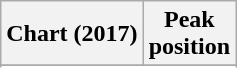<table class="wikitable sortable plainrowheaders" style="text-align:center">
<tr>
<th scope="col">Chart (2017)</th>
<th scope="col">Peak<br> position</th>
</tr>
<tr>
</tr>
<tr>
</tr>
<tr>
</tr>
<tr>
</tr>
<tr>
</tr>
<tr>
</tr>
</table>
